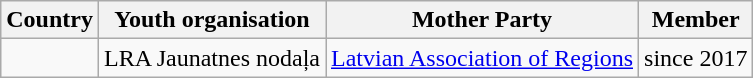<table class="wikitable">
<tr>
<th>Country</th>
<th>Youth organisation</th>
<th>Mother Party</th>
<th>Member</th>
</tr>
<tr>
<td></td>
<td>LRA Jaunatnes nodaļa</td>
<td><a href='#'>Latvian Association of Regions</a></td>
<td>since 2017</td>
</tr>
</table>
